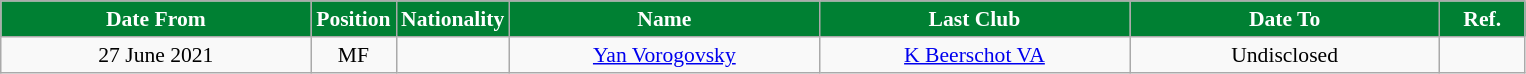<table class="wikitable"  style="text-align:center; font-size:90%; ">
<tr>
<th style="background:#008033; color:white; width:200px;">Date From</th>
<th style="background:#008033; color:white; width:50px;">Position</th>
<th style="background:#008033; color:white; width:50px;">Nationality</th>
<th style="background:#008033; color:white; width:200px;">Name</th>
<th style="background:#008033; color:white; width:200px;">Last Club</th>
<th style="background:#008033; color:white; width:200px;">Date To</th>
<th style="background:#008033; color:white; width:50px;">Ref.</th>
</tr>
<tr>
<td>27 June 2021</td>
<td>MF</td>
<td></td>
<td><a href='#'>Yan Vorogovsky</a></td>
<td><a href='#'>K Beerschot VA</a></td>
<td>Undisclosed</td>
<td></td>
</tr>
</table>
